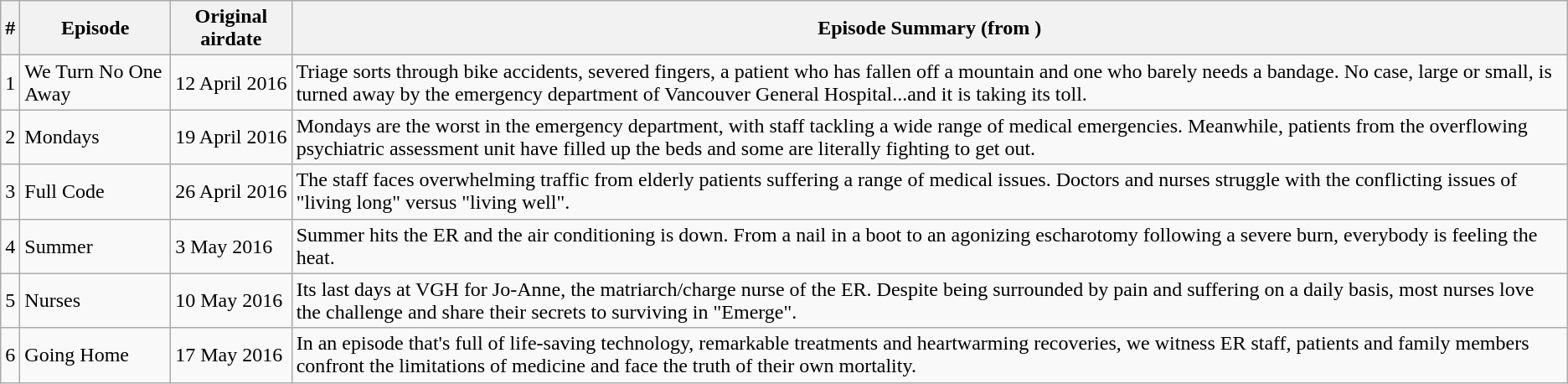<table class="wikitable">
<tr>
<th>#</th>
<th>Episode</th>
<th>Original airdate</th>
<th>Episode Summary (from )</th>
</tr>
<tr>
<td>1</td>
<td>We Turn No One Away</td>
<td>12 April 2016</td>
<td>Triage sorts through bike accidents, severed fingers, a patient who has fallen off a mountain and one who barely needs a bandage. No case, large or small, is turned away by the emergency department of Vancouver General Hospital...and it is taking its toll.</td>
</tr>
<tr>
<td>2</td>
<td>Mondays</td>
<td>19 April 2016</td>
<td>Mondays are the worst in the emergency department, with staff tackling a wide range of medical emergencies. Meanwhile, patients from the overflowing psychiatric assessment unit have filled up the beds and some are literally fighting to get out.</td>
</tr>
<tr>
<td>3</td>
<td>Full Code</td>
<td>26 April 2016</td>
<td>The staff faces overwhelming traffic from elderly patients suffering a range of medical issues. Doctors and nurses struggle with the conflicting issues of "living long" versus "living well".</td>
</tr>
<tr>
<td>4</td>
<td>Summer</td>
<td>3 May 2016</td>
<td>Summer hits the ER and the air conditioning is down. From a nail in a boot to an agonizing escharotomy following a severe burn, everybody is feeling the heat.</td>
</tr>
<tr>
<td>5</td>
<td>Nurses</td>
<td>10 May 2016</td>
<td>Its last days at VGH for Jo-Anne, the matriarch/charge nurse of the ER. Despite being surrounded by pain and suffering on a daily basis, most nurses love the challenge and share their secrets to surviving in "Emerge".</td>
</tr>
<tr>
<td>6</td>
<td>Going Home</td>
<td>17 May 2016</td>
<td>In an episode that's full of life-saving technology, remarkable treatments and heartwarming recoveries, we witness ER staff, patients and family members confront the limitations of medicine and face the truth of their own mortality.</td>
</tr>
</table>
